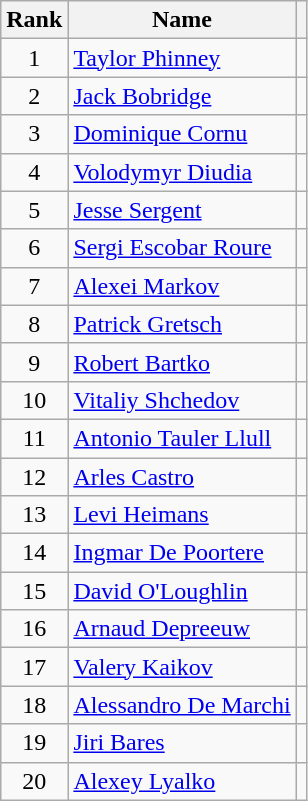<table class=wikitable sortable style=text-align:center>
<tr>
<th>Rank</th>
<th>Name</th>
<th></th>
</tr>
<tr>
<td>1</td>
<td align=left><a href='#'>Taylor Phinney</a></td>
<td align=left></td>
</tr>
<tr>
<td>2</td>
<td align=left><a href='#'>Jack Bobridge</a></td>
<td align=left></td>
</tr>
<tr>
<td>3</td>
<td align=left><a href='#'>Dominique Cornu</a></td>
<td align=left></td>
</tr>
<tr>
<td>4</td>
<td align=left><a href='#'>Volodymyr Diudia</a></td>
<td align=left></td>
</tr>
<tr>
<td>5</td>
<td align=left><a href='#'>Jesse Sergent</a></td>
<td align=left></td>
</tr>
<tr>
<td>6</td>
<td align=left><a href='#'>Sergi Escobar Roure</a></td>
<td align=left></td>
</tr>
<tr>
<td>7</td>
<td align=left><a href='#'>Alexei Markov</a></td>
<td align=left></td>
</tr>
<tr>
<td>8</td>
<td align=left><a href='#'>Patrick Gretsch</a></td>
<td align=left></td>
</tr>
<tr>
<td>9</td>
<td align=left><a href='#'>Robert Bartko</a></td>
<td align=left></td>
</tr>
<tr>
<td>10</td>
<td align=left><a href='#'>Vitaliy Shchedov</a></td>
<td align=left></td>
</tr>
<tr>
<td>11</td>
<td align=left><a href='#'>Antonio Tauler Llull</a></td>
<td align=left></td>
</tr>
<tr>
<td>12</td>
<td align=left><a href='#'>Arles Castro</a></td>
<td align=left></td>
</tr>
<tr>
<td>13</td>
<td align=left><a href='#'>Levi Heimans</a></td>
<td align=left></td>
</tr>
<tr>
<td>14</td>
<td align=left><a href='#'>Ingmar De Poortere</a></td>
<td align=left></td>
</tr>
<tr>
<td>15</td>
<td align=left><a href='#'>David O'Loughlin</a></td>
<td align=left></td>
</tr>
<tr>
<td>16</td>
<td align=left><a href='#'>Arnaud Depreeuw</a></td>
<td align=left></td>
</tr>
<tr>
<td>17</td>
<td align=left><a href='#'>Valery Kaikov</a></td>
<td align=left></td>
</tr>
<tr>
<td>18</td>
<td align=left><a href='#'>Alessandro De Marchi</a></td>
<td align=left></td>
</tr>
<tr>
<td>19</td>
<td align=left><a href='#'>Jiri Bares</a></td>
<td align=left></td>
</tr>
<tr>
<td>20</td>
<td align=left><a href='#'>Alexey Lyalko</a></td>
<td align=left></td>
</tr>
</table>
